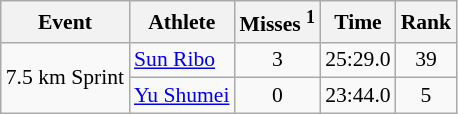<table class="wikitable" style="font-size:90%">
<tr>
<th>Event</th>
<th>Athlete</th>
<th>Misses <sup>1</sup></th>
<th>Time</th>
<th>Rank</th>
</tr>
<tr>
<td rowspan="2">7.5 km Sprint</td>
<td><a href='#'>Sun Ribo</a></td>
<td align="center">3</td>
<td align="center">25:29.0</td>
<td align="center">39</td>
</tr>
<tr>
<td><a href='#'>Yu Shumei</a></td>
<td align="center">0</td>
<td align="center">23:44.0</td>
<td align="center">5</td>
</tr>
</table>
